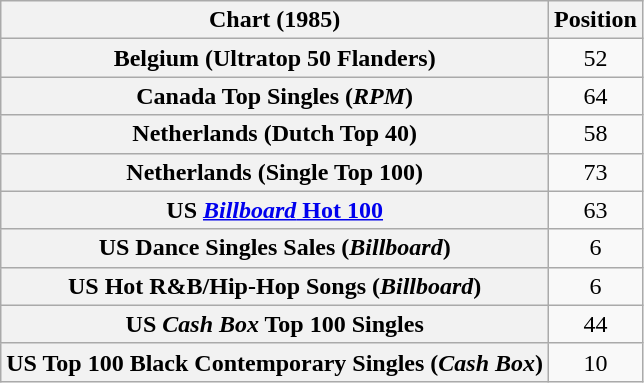<table class="wikitable sortable plainrowheaders" style="text-align:center">
<tr>
<th scope="col">Chart (1985)</th>
<th scope="col">Position</th>
</tr>
<tr>
<th scope="row">Belgium (Ultratop 50 Flanders)</th>
<td>52</td>
</tr>
<tr>
<th scope="row">Canada Top Singles (<em>RPM</em>)</th>
<td>64</td>
</tr>
<tr>
<th scope="row">Netherlands (Dutch Top 40)</th>
<td>58</td>
</tr>
<tr>
<th scope="row">Netherlands (Single Top 100)</th>
<td>73</td>
</tr>
<tr>
<th scope="row">US <a href='#'><em>Billboard</em> Hot 100</a></th>
<td>63</td>
</tr>
<tr>
<th scope="row">US Dance Singles Sales (<em>Billboard</em>)</th>
<td>6</td>
</tr>
<tr>
<th scope="row">US Hot R&B/Hip-Hop Songs (<em>Billboard</em>)</th>
<td>6</td>
</tr>
<tr>
<th scope="row">US <em>Cash Box</em> Top 100 Singles</th>
<td>44</td>
</tr>
<tr>
<th scope="row">US Top 100 Black Contemporary Singles (<em>Cash Box</em>)</th>
<td>10</td>
</tr>
</table>
